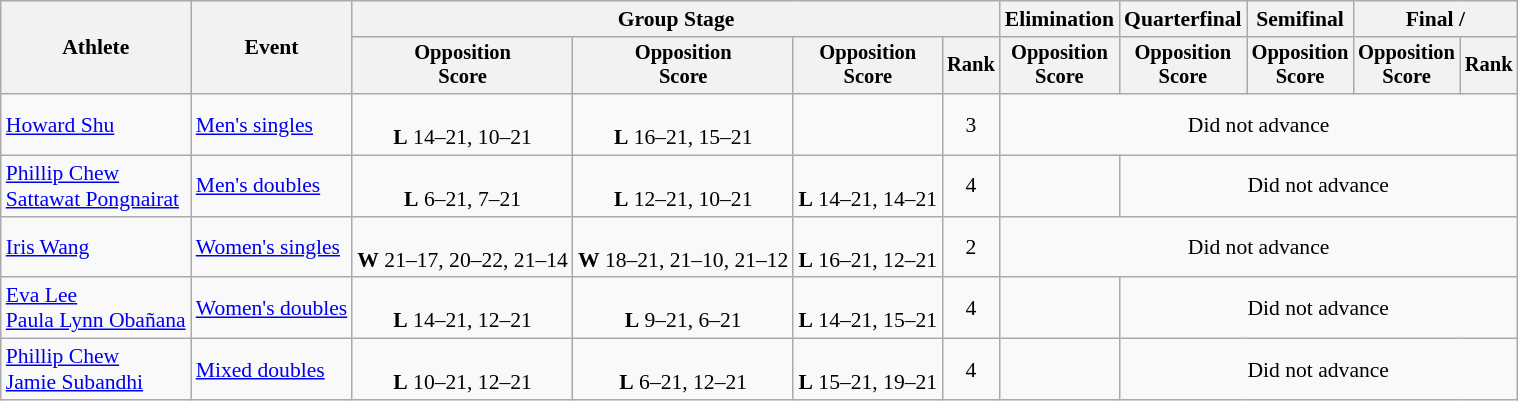<table class=wikitable style=font-size:90%;text-align:center>
<tr>
<th rowspan=2>Athlete</th>
<th rowspan=2>Event</th>
<th colspan=4>Group Stage</th>
<th>Elimination</th>
<th>Quarterfinal</th>
<th>Semifinal</th>
<th colspan=2>Final / </th>
</tr>
<tr style=font-size:95%>
<th>Opposition<br>Score</th>
<th>Opposition<br>Score</th>
<th>Opposition<br>Score</th>
<th>Rank</th>
<th>Opposition<br>Score</th>
<th>Opposition<br>Score</th>
<th>Opposition<br>Score</th>
<th>Opposition<br>Score</th>
<th>Rank</th>
</tr>
<tr>
<td align=left><a href='#'>Howard Shu</a></td>
<td align=left><a href='#'>Men's singles</a></td>
<td><br><strong>L</strong> 14–21, 10–21</td>
<td><br><strong>L</strong> 16–21, 15–21</td>
<td></td>
<td>3</td>
<td colspan=5>Did not advance</td>
</tr>
<tr>
<td align=left><a href='#'>Phillip Chew</a><br><a href='#'>Sattawat Pongnairat</a></td>
<td align=left><a href='#'>Men's doubles</a></td>
<td><br><strong>L</strong> 6–21, 7–21</td>
<td><br><strong>L</strong> 12–21, 10–21</td>
<td><br><strong>L</strong> 14–21, 14–21</td>
<td>4</td>
<td></td>
<td colspan=4>Did not advance</td>
</tr>
<tr>
<td align=left><a href='#'>Iris Wang</a></td>
<td align=left><a href='#'>Women's singles</a></td>
<td><br><strong>W</strong> 21–17, 20–22, 21–14</td>
<td><br><strong>W</strong> 18–21, 21–10, 21–12</td>
<td><br><strong>L</strong> 16–21, 12–21</td>
<td>2</td>
<td colspan=5>Did not advance</td>
</tr>
<tr>
<td align=left><a href='#'>Eva Lee</a><br><a href='#'>Paula Lynn Obañana</a></td>
<td align=left><a href='#'>Women's doubles</a></td>
<td><br><strong>L</strong> 14–21, 12–21</td>
<td><br><strong>L</strong> 9–21, 6–21</td>
<td><br><strong>L</strong> 14–21, 15–21</td>
<td>4</td>
<td></td>
<td colspan=4>Did not advance</td>
</tr>
<tr>
<td align=left><a href='#'>Phillip Chew</a><br><a href='#'>Jamie Subandhi</a></td>
<td align=left><a href='#'>Mixed doubles</a></td>
<td><br><strong>L</strong> 10–21, 12–21</td>
<td><br><strong>L</strong> 6–21, 12–21</td>
<td><br><strong>L</strong> 15–21, 19–21</td>
<td>4</td>
<td></td>
<td colspan=4>Did not advance</td>
</tr>
</table>
